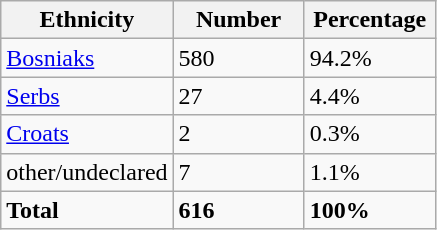<table class="wikitable">
<tr>
<th width="100px">Ethnicity</th>
<th width="80px">Number</th>
<th width="80px">Percentage</th>
</tr>
<tr>
<td><a href='#'>Bosniaks</a></td>
<td>580</td>
<td>94.2%</td>
</tr>
<tr>
<td><a href='#'>Serbs</a></td>
<td>27</td>
<td>4.4%</td>
</tr>
<tr>
<td><a href='#'>Croats</a></td>
<td>2</td>
<td>0.3%</td>
</tr>
<tr>
<td>other/undeclared</td>
<td>7</td>
<td>1.1%</td>
</tr>
<tr>
<td><strong>Total</strong></td>
<td><strong>616</strong></td>
<td><strong>100%</strong></td>
</tr>
</table>
